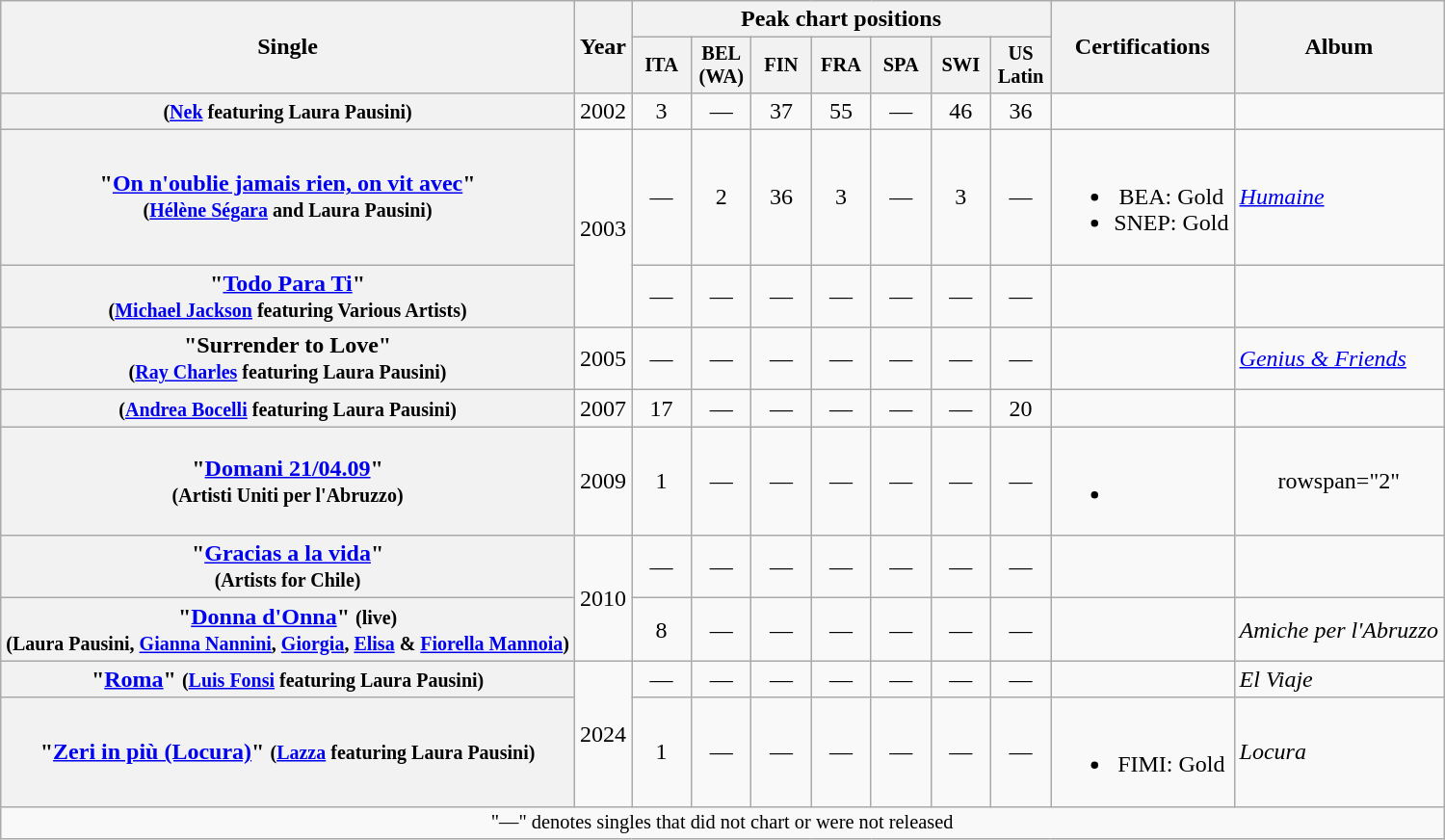<table class="wikitable plainrowheaders" style="text-align:center;" border="1">
<tr>
<th scope="col" rowspan="2">Single</th>
<th scope="col" rowspan="2">Year</th>
<th scope="col" colspan="7">Peak chart positions</th>
<th scope="col" rowspan="2">Certifications</th>
<th scope="col" rowspan="2">Album</th>
</tr>
<tr>
<th scope="col" style="width:35px;font-size:85%;">ITA<br></th>
<th scope="col" style="width:35px;font-size:85%;">BEL<br>(WA)<br></th>
<th scope="col" style="width:35px;font-size:85%;">FIN<br></th>
<th scope="col" style="width:35px;font-size:85%;">FRA<br></th>
<th scope="col" style="width:35px;font-size:85%;">SPA<br></th>
<th scope="col" style="width:35px;font-size:85%;">SWI<br></th>
<th scope="col" style="width:35px;font-size:85%;">US<br>Latin<br></th>
</tr>
<tr>
<th scope="row"><small>(<a href='#'>Nek</a> featuring Laura Pausini)</small></th>
<td>2002</td>
<td>3</td>
<td>—</td>
<td>37</td>
<td>55</td>
<td>—</td>
<td>46</td>
<td>36</td>
<td></td>
<td></td>
</tr>
<tr>
<th scope="row">"<a href='#'>On n'oublie jamais rien, on vit avec</a>" <br><small>(<a href='#'>Hélène Ségara</a> and Laura Pausini)</small></th>
<td rowspan="2">2003</td>
<td>—</td>
<td>2</td>
<td>36</td>
<td>3</td>
<td>—</td>
<td>3</td>
<td>—</td>
<td><br><ul><li>BEA: Gold</li><li>SNEP: Gold</li></ul></td>
<td style="text-align:left;"><em><a href='#'>Humaine</a></em></td>
</tr>
<tr>
<th scope="row">"<a href='#'>Todo Para Ti</a>"<br><small>(<a href='#'>Michael Jackson</a> featuring Various Artists)</small></th>
<td>—</td>
<td>—</td>
<td>—</td>
<td>—</td>
<td>—</td>
<td>—</td>
<td>—</td>
<td></td>
<td></td>
</tr>
<tr>
<th scope="row">"Surrender to Love"<br><small>(<a href='#'>Ray Charles</a> featuring Laura Pausini)</small></th>
<td>2005</td>
<td>—</td>
<td>—</td>
<td>—</td>
<td>—</td>
<td>—</td>
<td>—</td>
<td>—</td>
<td></td>
<td style="text-align:left;"><em><a href='#'>Genius & Friends</a></em></td>
</tr>
<tr>
<th scope="row"><small>(<a href='#'>Andrea Bocelli</a> featuring Laura Pausini)</small></th>
<td>2007</td>
<td>17</td>
<td>—</td>
<td>—</td>
<td>—</td>
<td>—</td>
<td>—</td>
<td>20</td>
<td></td>
<td></td>
</tr>
<tr>
<th scope="row">"<a href='#'>Domani 21/04.09</a>"<br><small>(Artisti Uniti per l'Abruzzo)</small></th>
<td>2009</td>
<td>1</td>
<td>—</td>
<td>—</td>
<td>—</td>
<td>—</td>
<td>—</td>
<td>—</td>
<td><br><ul><li></li></ul></td>
<td>rowspan="2" </td>
</tr>
<tr>
<th scope="row">"<a href='#'>Gracias a la vida</a>"<br><small>(Artists for Chile)</small></th>
<td rowspan="2">2010</td>
<td>—</td>
<td>—</td>
<td>—</td>
<td>—</td>
<td>—</td>
<td>—</td>
<td>—</td>
<td></td>
</tr>
<tr>
<th scope="row">"<a href='#'>Donna d'Onna</a>" <small>(live)</small><br><small>(Laura Pausini, <a href='#'>Gianna Nannini</a>, <a href='#'>Giorgia</a>, <a href='#'>Elisa</a> & <a href='#'>Fiorella Mannoia</a>)</small></th>
<td>8</td>
<td>—</td>
<td>—</td>
<td>—</td>
<td>—</td>
<td>—</td>
<td>—</td>
<td></td>
<td style="text-align:left;"><em>Amiche per l'Abruzzo</em></td>
</tr>
<tr>
<th scope="row">"<a href='#'>Roma</a>" <small>(<a href='#'>Luis Fonsi</a> featuring Laura Pausini)</small></th>
<td rowspan="2">2024</td>
<td>—</td>
<td>—</td>
<td>—</td>
<td>—</td>
<td>—</td>
<td>—</td>
<td>—</td>
<td></td>
<td style="text-align:left;"><em>El Viaje</em></td>
</tr>
<tr>
<th scope="row">"<a href='#'>Zeri in più (Locura)</a>" <small>(<a href='#'>Lazza</a> featuring Laura Pausini)</small></th>
<td>1</td>
<td>—</td>
<td>—</td>
<td>—</td>
<td>—</td>
<td>—</td>
<td>—</td>
<td><br><ul><li>FIMI: Gold</li></ul></td>
<td style="text-align:left;"><em>Locura</em></td>
</tr>
<tr>
<td align="center" colspan="30" style="font-size:85%">"—" denotes singles that did not chart or were not released</td>
</tr>
</table>
